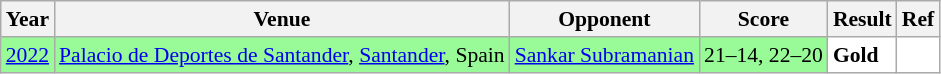<table class="sortable wikitable" style="font-size: 90%;">
<tr>
<th>Year</th>
<th>Venue</th>
<th>Opponent</th>
<th>Score</th>
<th>Result</th>
<th>Ref</th>
</tr>
<tr style="background:#98FB98">
<td align="center"><a href='#'>2022</a></td>
<td align="left"><a href='#'>Palacio de Deportes de Santander</a>, <a href='#'>Santander</a>, Spain</td>
<td align="left"> <a href='#'>Sankar Subramanian</a></td>
<td align="left">21–14, 22–20</td>
<td style="text-align:left; background:white"> <strong>Gold</strong></td>
<td style="text-align:center; background:white"></td>
</tr>
</table>
